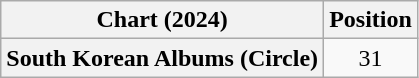<table class="wikitable sortable plainrowheaders" style="text-align:center">
<tr>
<th scope="col">Chart (2024)</th>
<th scope="col">Position</th>
</tr>
<tr>
<th scope="row">South Korean Albums (Circle)</th>
<td>31</td>
</tr>
</table>
